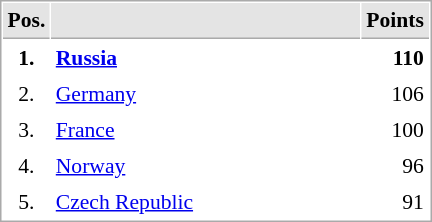<table cellspacing="1" cellpadding="3" style="border:1px solid #AAAAAA;font-size:90%">
<tr bgcolor="#E4E4E4">
<th style="border-bottom:1px solid #AAAAAA" width=10>Pos.</th>
<th style="border-bottom:1px solid #AAAAAA" width=200></th>
<th style="border-bottom:1px solid #AAAAAA" width=20>Points</th>
</tr>
<tr>
<td align="center"><strong>1.</strong></td>
<td> <strong><a href='#'>Russia</a></strong></td>
<td align="right"><strong>110</strong></td>
</tr>
<tr>
<td align="center">2.</td>
<td> <a href='#'>Germany</a></td>
<td align="right">106</td>
</tr>
<tr>
<td align="center">3.</td>
<td> <a href='#'>France</a></td>
<td align="right">100</td>
</tr>
<tr>
<td align="center">4.</td>
<td> <a href='#'>Norway</a></td>
<td align="right">96</td>
</tr>
<tr>
<td align="center">5.</td>
<td> <a href='#'>Czech Republic</a></td>
<td align="right">91</td>
</tr>
</table>
